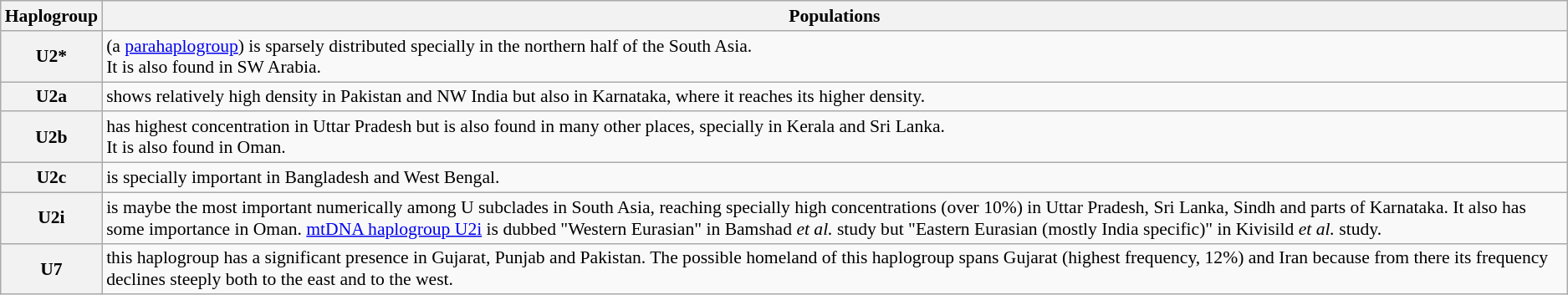<table class="wikitable sortable" style="text-align:left; font-size: 90%">
<tr>
<th>Haplogroup</th>
<th>Populations</th>
</tr>
<tr>
<th>U2*</th>
<td>(a <a href='#'>parahaplogroup</a>) is sparsely distributed specially in the northern half of the South Asia.<br>It is also found in SW Arabia.</td>
</tr>
<tr>
<th>U2a</th>
<td>shows relatively high density in Pakistan and NW India but also in Karnataka, where it reaches its higher density.</td>
</tr>
<tr>
<th>U2b</th>
<td>has highest concentration in Uttar Pradesh but is also found in many other places, specially in Kerala and Sri Lanka.<br>It is also found in Oman.</td>
</tr>
<tr>
<th>U2c</th>
<td>is specially important in Bangladesh and West Bengal.</td>
</tr>
<tr>
<th>U2i</th>
<td>is maybe the most important numerically among U subclades in South Asia, reaching specially high concentrations (over 10%) in Uttar Pradesh, Sri Lanka, Sindh and parts of Karnataka. It also has some importance in Oman. <a href='#'>mtDNA haplogroup U2i</a> is dubbed "Western Eurasian" in Bamshad <em>et al.</em> study but "Eastern Eurasian (mostly India specific)" in Kivisild <em>et al.</em> study.</td>
</tr>
<tr>
<th>U7</th>
<td>this haplogroup has a significant presence in Gujarat, Punjab and Pakistan. The possible homeland of this haplogroup spans Gujarat (highest frequency, 12%) and Iran because from there its frequency declines steeply both to the east and to the west.</td>
</tr>
</table>
